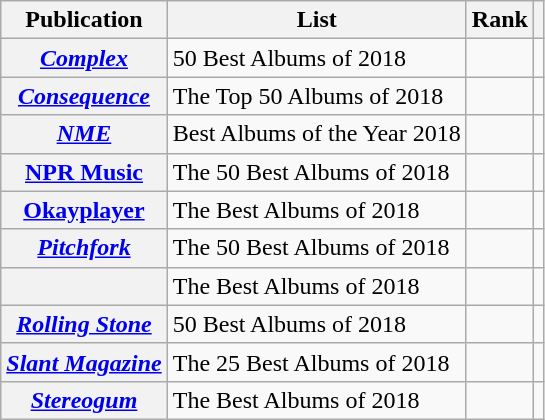<table class="wikitable sortable plainrowheaders" style="border:none; margin:0;">
<tr>
<th scope="col">Publication</th>
<th scope="col" class="unsortable">List</th>
<th scope="col" data-sort-type="number">Rank</th>
<th scope="col" class="unsortable"></th>
</tr>
<tr>
<th scope="row"><em><a href='#'>Complex</a></em></th>
<td>50 Best Albums of 2018</td>
<td></td>
<td></td>
</tr>
<tr>
<th scope="row"><em><a href='#'>Consequence</a></em></th>
<td>The Top 50 Albums of 2018</td>
<td></td>
<td></td>
</tr>
<tr>
<th scope="row"><em><a href='#'>NME</a></em></th>
<td>Best Albums of the Year 2018</td>
<td></td>
<td></td>
</tr>
<tr>
<th scope="row"><a href='#'>NPR Music</a></th>
<td>The 50 Best Albums of 2018</td>
<td></td>
<td></td>
</tr>
<tr>
<th scope="row"><a href='#'>Okayplayer</a></th>
<td>The Best Albums of 2018</td>
<td></td>
<td></td>
</tr>
<tr>
<th scope="row"><em><a href='#'>Pitchfork</a></em></th>
<td>The 50 Best Albums of 2018</td>
<td></td>
<td></td>
</tr>
<tr>
<th scope="row"></th>
<td>The Best Albums of 2018</td>
<td></td>
<td></td>
</tr>
<tr>
<th scope="row"><em><a href='#'>Rolling Stone</a></em></th>
<td>50 Best Albums of 2018</td>
<td></td>
<td></td>
</tr>
<tr>
<th scope="row"><em><a href='#'>Slant Magazine</a></em></th>
<td>The 25 Best Albums of 2018</td>
<td></td>
<td></td>
</tr>
<tr>
<th scope="row"><em><a href='#'>Stereogum</a></em></th>
<td>The Best Albums of 2018</td>
<td></td>
<td></td>
</tr>
</table>
